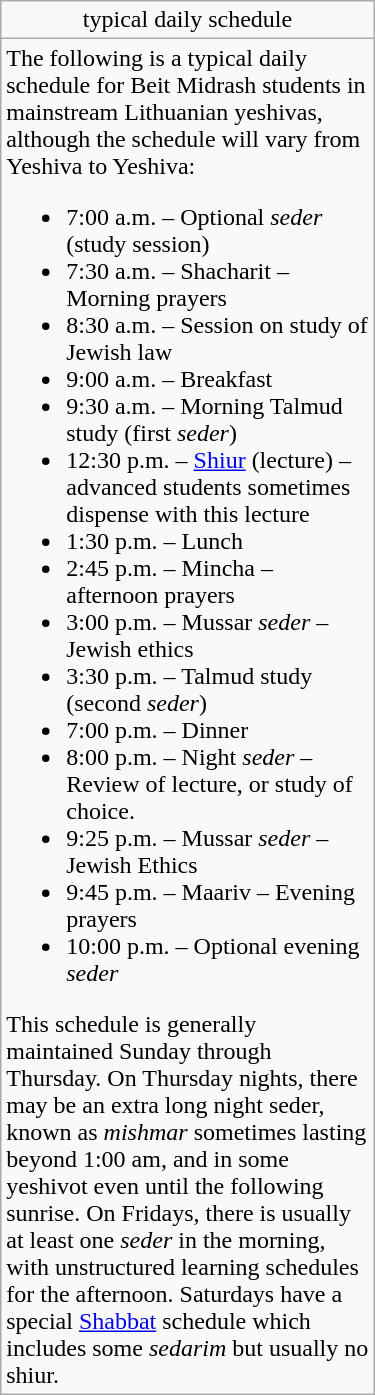<table class="wikitable floatright" | width="250">
<tr style="text-align:center;">
<td>typical daily schedule</td>
</tr>
<tr>
<td>The following is a typical daily schedule for Beit Midrash students in mainstream Lithuanian yeshivas, although the schedule will vary from Yeshiva to Yeshiva:<br><ul><li>7:00 a.m. – Optional <em>seder</em> (study session)</li><li>7:30 a.m. – Shacharit – Morning prayers</li><li>8:30 a.m. – Session on study of Jewish law</li><li>9:00 a.m. – Breakfast</li><li>9:30 a.m. – Morning Talmud study (first <em>seder</em>)</li><li>12:30 p.m. – <a href='#'>Shiur</a> (lecture) – advanced students sometimes dispense with this lecture</li><li>1:30 p.m. – Lunch</li><li>2:45 p.m. – Mincha – afternoon prayers</li><li>3:00 p.m. – Mussar <em>seder</em> – Jewish ethics</li><li>3:30 p.m. – Talmud study (second <em>seder</em>)</li><li>7:00 p.m. – Dinner</li><li>8:00 p.m. – Night <em>seder</em> – Review of lecture, or study of choice.</li><li>9:25 p.m. – Mussar <em>seder</em> – Jewish Ethics</li><li>9:45 p.m. – Maariv – Evening prayers</li><li>10:00 p.m. – Optional evening <em>seder</em></li></ul>This schedule is generally maintained Sunday through Thursday. On Thursday nights, there may be an extra long night seder, known as <em>mishmar</em> sometimes lasting beyond 1:00 am, and in some yeshivot even until the following sunrise. On Fridays, there is usually at least one <em>seder</em> in the morning, with unstructured learning schedules for the afternoon. Saturdays have a special <a href='#'>Shabbat</a> schedule which includes some <em>sedarim</em> but usually no shiur.</td>
</tr>
</table>
